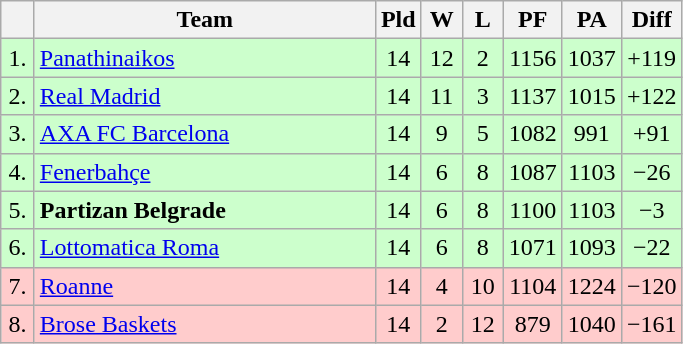<table class=wikitable style="text-align:center">
<tr>
<th width=15></th>
<th width=220>Team</th>
<th width=20>Pld</th>
<th width=20>W</th>
<th width=20>L</th>
<th width=20>PF</th>
<th width=20>PA</th>
<th width=30>Diff</th>
</tr>
<tr style="background: #ccffcc;">
<td>1.</td>
<td align=left> <a href='#'>Panathinaikos</a></td>
<td>14</td>
<td>12</td>
<td>2</td>
<td>1156</td>
<td>1037</td>
<td>+119</td>
</tr>
<tr style="background: #ccffcc;">
<td>2.</td>
<td align=left> <a href='#'>Real Madrid</a></td>
<td>14</td>
<td>11</td>
<td>3</td>
<td>1137</td>
<td>1015</td>
<td>+122</td>
</tr>
<tr style="background: #ccffcc;">
<td>3.</td>
<td align=left> <a href='#'>AXA FC Barcelona</a></td>
<td>14</td>
<td>9</td>
<td>5</td>
<td>1082</td>
<td>991</td>
<td>+91</td>
</tr>
<tr style="background: #ccffcc;">
<td>4.</td>
<td align=left> <a href='#'>Fenerbahçe</a></td>
<td>14</td>
<td>6</td>
<td>8</td>
<td>1087</td>
<td>1103</td>
<td>−26</td>
</tr>
<tr style="background: #ccffcc;">
<td>5.</td>
<td align=left> <strong>Partizan Belgrade</strong></td>
<td>14</td>
<td>6</td>
<td>8</td>
<td>1100</td>
<td>1103</td>
<td>−3</td>
</tr>
<tr style="background: #ccffcc;">
<td>6.</td>
<td align=left> <a href='#'>Lottomatica Roma</a></td>
<td>14</td>
<td>6</td>
<td>8</td>
<td>1071</td>
<td>1093</td>
<td>−22</td>
</tr>
<tr style="background: #ffcccc;">
<td>7.</td>
<td align=left> <a href='#'>Roanne</a></td>
<td>14</td>
<td>4</td>
<td>10</td>
<td>1104</td>
<td>1224</td>
<td>−120</td>
</tr>
<tr style="background: #ffcccc;">
<td>8.</td>
<td align=left> <a href='#'>Brose Baskets</a></td>
<td>14</td>
<td>2</td>
<td>12</td>
<td>879</td>
<td>1040</td>
<td>−161</td>
</tr>
</table>
